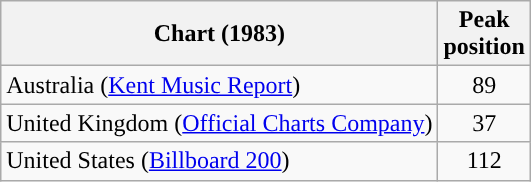<table class="wikitable">
<tr>
<th scope="col">Chart (1983)</th>
<th>Peak<br>position</th>
</tr>
<tr>
<td>Australia (<a href='#'>Kent Music Report</a>)</td>
<td style="text-align:center;">89</td>
</tr>
<tr>
<td>United Kingdom (<a href='#'>Official Charts Company</a>)</td>
<td style="text-align:center;">37</td>
</tr>
<tr>
<td>United States (<a href='#'>Billboard 200</a>)</td>
<td style="text-align:center;">112</td>
</tr>
</table>
